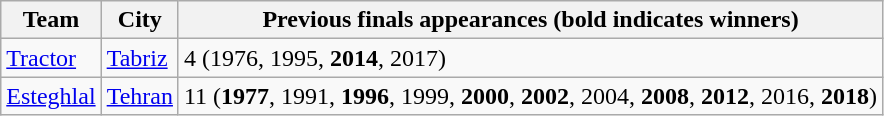<table class="wikitable">
<tr>
<th>Team</th>
<th>City</th>
<th>Previous finals appearances (bold indicates winners)</th>
</tr>
<tr>
<td><a href='#'>Tractor</a></td>
<td><a href='#'>Tabriz</a></td>
<td>4 (1976, 1995, <strong>2014</strong>, 2017)</td>
</tr>
<tr>
<td><a href='#'>Esteghlal</a></td>
<td><a href='#'>Tehran</a></td>
<td>11 (<strong>1977</strong>, 1991, <strong>1996</strong>, 1999, <strong>2000</strong>, <strong>2002</strong>, 2004, <strong>2008</strong>, <strong>2012</strong>, 2016, <strong>2018</strong>)</td>
</tr>
</table>
